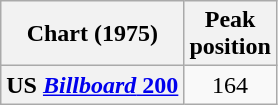<table class="wikitable sortable plainrowheaders">
<tr>
<th scope="col">Chart (1975)</th>
<th scope="col">Peak<br>position</th>
</tr>
<tr>
<th scope="row">US <a href='#'><em>Billboard</em> 200</a></th>
<td style="text-align:center;">164</td>
</tr>
</table>
